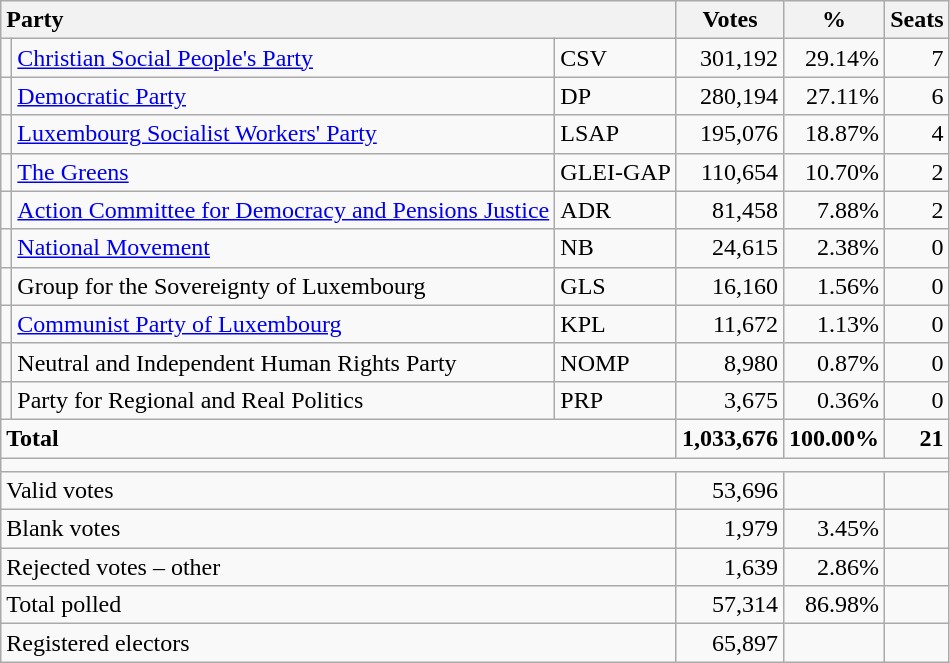<table class="wikitable" border="1" style="text-align:right;">
<tr>
<th style="text-align:left;" valign=bottom colspan=3>Party</th>
<th align=center valign=bottom width="50">Votes</th>
<th align=center valign=bottom width="50">%</th>
<th align=center>Seats</th>
</tr>
<tr>
<td></td>
<td align=left><a href='#'>Christian Social People's Party</a></td>
<td align=left>CSV</td>
<td>301,192</td>
<td>29.14%</td>
<td>7</td>
</tr>
<tr>
<td></td>
<td align=left><a href='#'>Democratic Party</a></td>
<td align=left>DP</td>
<td>280,194</td>
<td>27.11%</td>
<td>6</td>
</tr>
<tr>
<td></td>
<td align=left><a href='#'>Luxembourg Socialist Workers' Party</a></td>
<td align=left>LSAP</td>
<td>195,076</td>
<td>18.87%</td>
<td>4</td>
</tr>
<tr>
<td></td>
<td align=left><a href='#'>The Greens</a></td>
<td align=left>GLEI-GAP</td>
<td>110,654</td>
<td>10.70%</td>
<td>2</td>
</tr>
<tr>
<td></td>
<td align=left><a href='#'>Action Committee for Democracy and Pensions Justice</a></td>
<td align=left>ADR</td>
<td>81,458</td>
<td>7.88%</td>
<td>2</td>
</tr>
<tr>
<td></td>
<td align=left><a href='#'>National Movement</a></td>
<td align=left>NB</td>
<td>24,615</td>
<td>2.38%</td>
<td>0</td>
</tr>
<tr>
<td></td>
<td align=left>Group for the Sovereignty of Luxembourg</td>
<td align=left>GLS</td>
<td>16,160</td>
<td>1.56%</td>
<td>0</td>
</tr>
<tr>
<td></td>
<td align=left><a href='#'>Communist Party of Luxembourg</a></td>
<td align=left>KPL</td>
<td>11,672</td>
<td>1.13%</td>
<td>0</td>
</tr>
<tr>
<td></td>
<td align=left>Neutral and Independent Human Rights Party</td>
<td align=left>NOMP</td>
<td>8,980</td>
<td>0.87%</td>
<td>0</td>
</tr>
<tr>
<td></td>
<td align=left>Party for Regional and Real Politics</td>
<td align=left>PRP</td>
<td>3,675</td>
<td>0.36%</td>
<td>0</td>
</tr>
<tr style="font-weight:bold">
<td align=left colspan=3>Total</td>
<td>1,033,676</td>
<td>100.00%</td>
<td>21</td>
</tr>
<tr>
<td colspan=6 height="2"></td>
</tr>
<tr>
<td align=left colspan=3>Valid votes</td>
<td>53,696</td>
<td></td>
<td></td>
</tr>
<tr>
<td align=left colspan=3>Blank votes</td>
<td>1,979</td>
<td>3.45%</td>
<td></td>
</tr>
<tr>
<td align=left colspan=3>Rejected votes – other</td>
<td>1,639</td>
<td>2.86%</td>
<td></td>
</tr>
<tr>
<td align=left colspan=3>Total polled</td>
<td>57,314</td>
<td>86.98%</td>
<td></td>
</tr>
<tr>
<td align=left colspan=3>Registered electors</td>
<td>65,897</td>
<td></td>
<td></td>
</tr>
</table>
